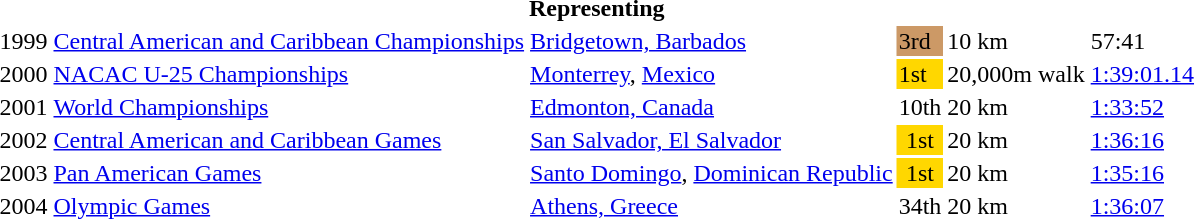<table>
<tr>
<th colspan="6">Representing </th>
</tr>
<tr>
<td>1999</td>
<td><a href='#'>Central American and Caribbean Championships</a></td>
<td><a href='#'>Bridgetown, Barbados</a></td>
<td bgcolor="cc9966">3rd</td>
<td>10 km</td>
<td>57:41</td>
</tr>
<tr>
<td>2000</td>
<td><a href='#'>NACAC U-25 Championships</a></td>
<td><a href='#'>Monterrey</a>, <a href='#'>Mexico</a></td>
<td bgcolor=gold>1st</td>
<td>20,000m walk</td>
<td><a href='#'>1:39:01.14</a></td>
</tr>
<tr>
<td>2001</td>
<td><a href='#'>World Championships</a></td>
<td><a href='#'>Edmonton, Canada</a></td>
<td>10th</td>
<td>20 km</td>
<td><a href='#'>1:33:52</a></td>
</tr>
<tr>
<td>2002</td>
<td><a href='#'>Central American and Caribbean Games</a></td>
<td><a href='#'>San Salvador, El Salvador</a></td>
<td bgcolor="gold" align="center">1st</td>
<td>20 km</td>
<td><a href='#'>1:36:16</a></td>
</tr>
<tr>
<td>2003</td>
<td><a href='#'>Pan American Games</a></td>
<td><a href='#'>Santo Domingo</a>, <a href='#'>Dominican Republic</a></td>
<td bgcolor="gold" align="center">1st</td>
<td>20 km</td>
<td><a href='#'>1:35:16</a></td>
</tr>
<tr>
<td>2004</td>
<td><a href='#'>Olympic Games</a></td>
<td><a href='#'>Athens, Greece</a></td>
<td align="center">34th</td>
<td>20 km</td>
<td><a href='#'>1:36:07</a></td>
</tr>
</table>
